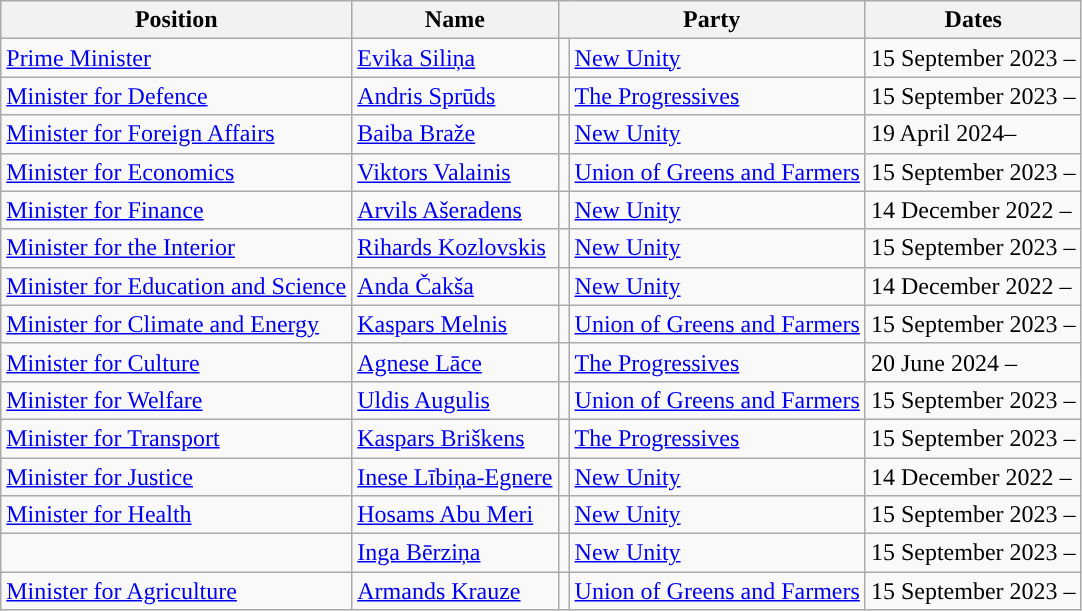<table class="wikitable">
<tr>
<th>Position</th>
<th>Name</th>
<th colspan="2">Party</th>
<th>Dates</th>
</tr>
<tr>
<td><a href='#'>Prime Minister</a></td>
<td><a href='#'>Evika Siliņa</a></td>
<td style="background-color: "></td>
<td><a href='#'>New Unity</a></td>
<td>15 September 2023 –</td>
</tr>
<tr>
<td><a href='#'>Minister for Defence</a></td>
<td><a href='#'>Andris Sprūds</a></td>
<td style="background-color: "></td>
<td><a href='#'>The Progressives</a></td>
<td>15 September 2023 –</td>
</tr>
<tr>
<td><a href='#'>Minister for Foreign Affairs</a></td>
<td><a href='#'>Baiba Braže</a></td>
<td style="background-color: "></td>
<td><a href='#'>New Unity</a></td>
<td>19 April 2024–</td>
</tr>
<tr>
<td><a href='#'>Minister for Economics</a></td>
<td><a href='#'>Viktors Valainis</a></td>
<td style="background-color: "></td>
<td><a href='#'>Union of Greens and Farmers</a></td>
<td>15 September 2023 –</td>
</tr>
<tr>
<td><a href='#'>Minister for Finance</a></td>
<td><a href='#'>Arvils Ašeradens</a></td>
<td style="background-color: "></td>
<td><a href='#'>New Unity</a></td>
<td>14 December 2022 –</td>
</tr>
<tr>
<td><a href='#'>Minister for the Interior</a></td>
<td><a href='#'>Rihards Kozlovskis</a></td>
<td style="background-color: "></td>
<td><a href='#'>New Unity</a></td>
<td>15 September 2023 –</td>
</tr>
<tr>
<td><a href='#'>Minister for Education and Science</a></td>
<td><a href='#'>Anda Čakša</a></td>
<td style="background-color: "></td>
<td><a href='#'>New Unity</a></td>
<td>14 December 2022 –</td>
</tr>
<tr>
<td><a href='#'>Minister for Climate and Energy</a></td>
<td><a href='#'>Kaspars Melnis</a></td>
<td style="background-color: "></td>
<td><a href='#'>Union of Greens and Farmers</a></td>
<td>15 September 2023 –</td>
</tr>
<tr>
<td><a href='#'>Minister for Culture</a></td>
<td><a href='#'>Agnese Lāce</a></td>
<td style="background-color: "></td>
<td><a href='#'>The Progressives</a></td>
<td>20 June 2024 –</td>
</tr>
<tr>
<td><a href='#'>Minister for Welfare</a></td>
<td><a href='#'>Uldis Augulis</a></td>
<td style="background-color: "></td>
<td><a href='#'>Union of Greens and Farmers</a></td>
<td>15 September 2023 –</td>
</tr>
<tr>
<td><a href='#'>Minister for Transport</a></td>
<td><a href='#'>Kaspars Briškens</a></td>
<td style="background-color: "></td>
<td><a href='#'>The Progressives</a></td>
<td>15 September 2023 –</td>
</tr>
<tr>
<td><a href='#'>Minister for Justice</a></td>
<td><a href='#'>Inese Lībiņa-Egnere</a></td>
<td style="background-color: "></td>
<td><a href='#'>New Unity</a></td>
<td>14 December 2022 –</td>
</tr>
<tr>
<td><a href='#'>Minister for Health</a></td>
<td><a href='#'>Hosams Abu Meri</a></td>
<td style="background-color: "></td>
<td><a href='#'>New Unity</a></td>
<td>15 September 2023 –</td>
</tr>
<tr>
<td></td>
<td><a href='#'>Inga Bērziņa</a></td>
<td style="background-color: "></td>
<td><a href='#'>New Unity</a></td>
<td>15 September 2023 –</td>
</tr>
<tr>
<td><a href='#'>Minister for Agriculture</a></td>
<td><a href='#'>Armands Krauze</a></td>
<td style="background-color: "></td>
<td><a href='#'>Union of Greens and Farmers</a></td>
<td>15 September 2023 –</td>
</tr>
</table>
